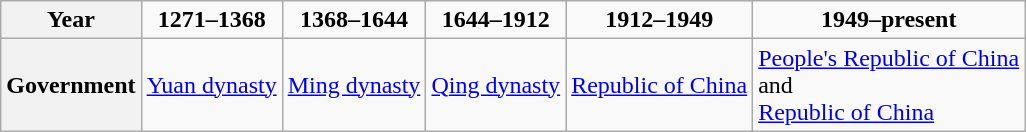<table class=wikitable>
<tr align=center>
<th>Year</th>
<td><strong>1271–1368</strong></td>
<td><strong>1368–1644</strong></td>
<td><strong>1644–1912</strong></td>
<td><strong>1912–1949</strong></td>
<td><strong>1949–present</strong></td>
</tr>
<tr>
<th>Government</th>
<td><a href='#'>Yuan dynasty</a></td>
<td><a href='#'>Ming dynasty</a></td>
<td><a href='#'>Qing dynasty</a></td>
<td><a href='#'>Republic of China</a> </td>
<td><a href='#'>People's Republic of China</a> <br>and<br><a href='#'>Republic of China</a> </td>
</tr>
</table>
